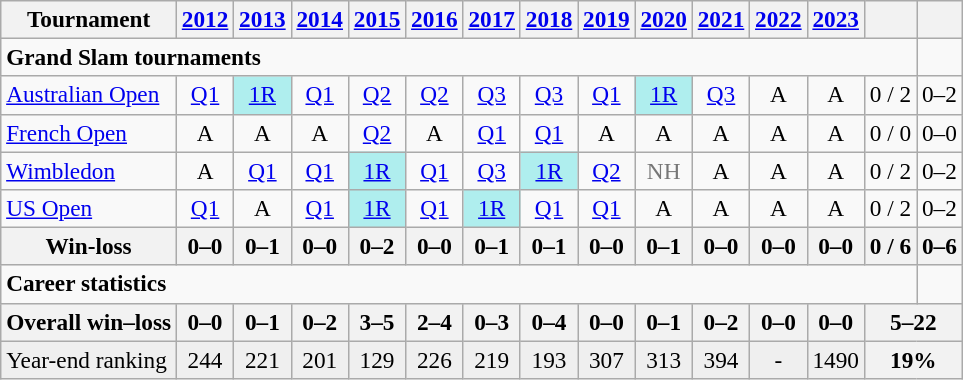<table class=wikitable style=text-align:center;font-size:97%>
<tr>
<th>Tournament</th>
<th><a href='#'>2012</a></th>
<th><a href='#'>2013</a></th>
<th><a href='#'>2014</a></th>
<th><a href='#'>2015</a></th>
<th><a href='#'>2016</a></th>
<th><a href='#'>2017</a></th>
<th><a href='#'>2018</a></th>
<th><a href='#'>2019</a></th>
<th><a href='#'>2020</a></th>
<th><a href='#'>2021</a></th>
<th><a href='#'>2022</a></th>
<th><a href='#'>2023</a></th>
<th></th>
<th></th>
</tr>
<tr>
<td colspan="14" style="text-align:left"><strong>Grand Slam tournaments</strong></td>
</tr>
<tr>
<td style="text-align:left"><a href='#'>Australian Open</a></td>
<td><a href='#'>Q1</a></td>
<td style="background:#afeeee"><a href='#'>1R</a></td>
<td><a href='#'>Q1</a></td>
<td><a href='#'>Q2</a></td>
<td><a href='#'>Q2</a></td>
<td><a href='#'>Q3</a></td>
<td><a href='#'>Q3</a></td>
<td><a href='#'>Q1</a></td>
<td style="background:#afeeee"><a href='#'>1R</a></td>
<td><a href='#'>Q3</a></td>
<td>A</td>
<td>A</td>
<td>0 / 2</td>
<td>0–2</td>
</tr>
<tr>
<td style="text-align:left"><a href='#'>French Open</a></td>
<td>A</td>
<td>A</td>
<td>A</td>
<td><a href='#'>Q2</a></td>
<td>A</td>
<td><a href='#'>Q1</a></td>
<td><a href='#'>Q1</a></td>
<td>A</td>
<td>A</td>
<td>A</td>
<td>A</td>
<td>A</td>
<td>0 / 0</td>
<td>0–0</td>
</tr>
<tr>
<td style="text-align:left"><a href='#'>Wimbledon</a></td>
<td>A</td>
<td><a href='#'>Q1</a></td>
<td><a href='#'>Q1</a></td>
<td style="background:#afeeee"><a href='#'>1R</a></td>
<td><a href='#'>Q1</a></td>
<td><a href='#'>Q3</a></td>
<td style="background:#afeeee"><a href='#'>1R</a></td>
<td><a href='#'>Q2</a></td>
<td style=color:#767676>NH</td>
<td>A</td>
<td>A</td>
<td>A</td>
<td>0 / 2</td>
<td>0–2</td>
</tr>
<tr>
<td style="text-align:left"><a href='#'>US Open</a></td>
<td><a href='#'>Q1</a></td>
<td>A</td>
<td><a href='#'>Q1</a></td>
<td style="background:#afeeee"><a href='#'>1R</a></td>
<td><a href='#'>Q1</a></td>
<td style="background:#afeeee"><a href='#'>1R</a></td>
<td><a href='#'>Q1</a></td>
<td><a href='#'>Q1</a></td>
<td>A</td>
<td>A</td>
<td>A</td>
<td>A</td>
<td>0 / 2</td>
<td>0–2</td>
</tr>
<tr>
<th align=left>Win-loss</th>
<th>0–0</th>
<th>0–1</th>
<th>0–0</th>
<th>0–2</th>
<th>0–0</th>
<th>0–1</th>
<th>0–1</th>
<th>0–0</th>
<th>0–1</th>
<th>0–0</th>
<th>0–0</th>
<th>0–0</th>
<th>0 / 6</th>
<th>0–6</th>
</tr>
<tr>
<td colspan="14" style="text-align:left"><strong>Career statistics</strong></td>
</tr>
<tr>
<th style=text-align:left>Overall win–loss</th>
<th>0–0</th>
<th>0–1</th>
<th>0–2</th>
<th>3–5</th>
<th>2–4</th>
<th>0–3</th>
<th>0–4</th>
<th>0–0</th>
<th>0–1</th>
<th>0–2</th>
<th>0–0</th>
<th>0–0</th>
<th colspan=2>5–22</th>
</tr>
<tr style="background:#efefef">
<td style=text-align:left>Year-end ranking</td>
<td>244</td>
<td>221</td>
<td>201</td>
<td>129</td>
<td>226</td>
<td>219</td>
<td>193</td>
<td>307</td>
<td>313</td>
<td>394</td>
<td>-</td>
<td>1490</td>
<th colspan=2>19%</th>
</tr>
</table>
